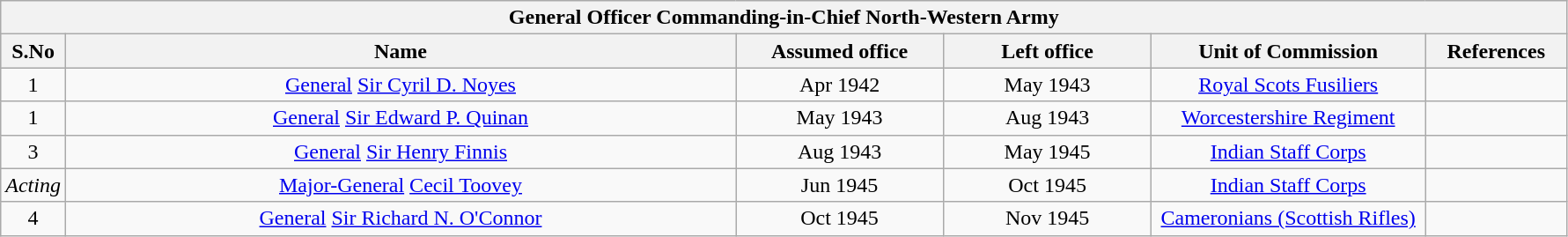<table class="wikitable sortable" style="text-align:center">
<tr>
<th colspan="6"><strong>General Officer Commanding-in-Chief North-Western Army</strong></th>
</tr>
<tr style="background:#cccccc">
<th scope="col" style="width: 20px;">S.No</th>
<th scope="col" style="width: 500px;">Name</th>
<th scope="col" style="width: 150px;">Assumed office</th>
<th scope="col" style="width: 150px;">Left office</th>
<th scope="col" style="width: 200px;">Unit of Commission</th>
<th scope="col" style="width: 100px;">References</th>
</tr>
<tr>
<td>1</td>
<td><a href='#'>General</a> <a href='#'>Sir Cyril D. Noyes</a> </td>
<td>Apr 1942</td>
<td>May 1943</td>
<td><a href='#'>Royal Scots Fusiliers</a></td>
<td></td>
</tr>
<tr>
<td>1</td>
<td><a href='#'>General</a> <a href='#'>Sir Edward P. Quinan</a> </td>
<td>May 1943</td>
<td>Aug 1943</td>
<td><a href='#'>Worcestershire Regiment</a></td>
<td></td>
</tr>
<tr>
<td>3</td>
<td><a href='#'>General</a> <a href='#'>Sir Henry Finnis</a> </td>
<td>Aug 1943</td>
<td>May 1945</td>
<td><a href='#'>Indian Staff Corps</a></td>
<td></td>
</tr>
<tr>
<td><em>Acting</em></td>
<td><a href='#'>Major-General</a> <a href='#'>Cecil Toovey</a> </td>
<td>Jun 1945</td>
<td>Oct 1945</td>
<td><a href='#'>Indian Staff Corps</a></td>
<td></td>
</tr>
<tr>
<td>4</td>
<td><a href='#'>General</a> <a href='#'>Sir Richard N. O'Connor</a> </td>
<td>Oct 1945</td>
<td>Nov 1945</td>
<td><a href='#'>Cameronians (Scottish Rifles)</a></td>
<td></td>
</tr>
</table>
